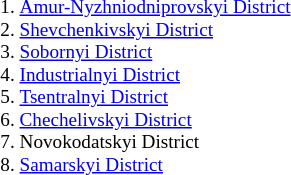<table class="toccolours"  style="float:right; font-size:80%; margin-left:10px;">
<tr>
<td style="padding-left:1em;"><ol><br><li><a href='#'>Amur-Nyzhniodniprovskyi District</a></li>
<li><a href='#'>Shevchenkivskyi District</a></li>
<li><a href='#'>Sobornyi District</a></li>
<li><a href='#'>Industrialnyi District</a></li>
<li><a href='#'>Tsentralnyi District</a></li>
<li><a href='#'>Chechelivskyi District</a></li>
<li>Novokodatskyi District</li>
<li><a href='#'>Samarskyi District</a></li>
</ol></td>
<td></td>
<td><ol><br></ol></td>
</tr>
</table>
